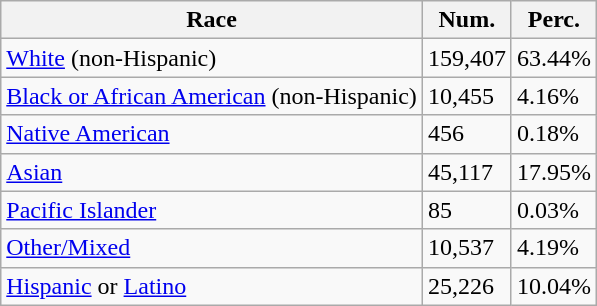<table class="wikitable">
<tr>
<th>Race</th>
<th>Num.</th>
<th>Perc.</th>
</tr>
<tr>
<td><a href='#'>White</a> (non-Hispanic)</td>
<td>159,407</td>
<td>63.44%</td>
</tr>
<tr>
<td><a href='#'>Black or African American</a> (non-Hispanic)</td>
<td>10,455</td>
<td>4.16%</td>
</tr>
<tr>
<td><a href='#'>Native American</a></td>
<td>456</td>
<td>0.18%</td>
</tr>
<tr>
<td><a href='#'>Asian</a></td>
<td>45,117</td>
<td>17.95%</td>
</tr>
<tr>
<td><a href='#'>Pacific Islander</a></td>
<td>85</td>
<td>0.03%</td>
</tr>
<tr>
<td><a href='#'>Other/Mixed</a></td>
<td>10,537</td>
<td>4.19%</td>
</tr>
<tr>
<td><a href='#'>Hispanic</a> or <a href='#'>Latino</a></td>
<td>25,226</td>
<td>10.04%</td>
</tr>
</table>
